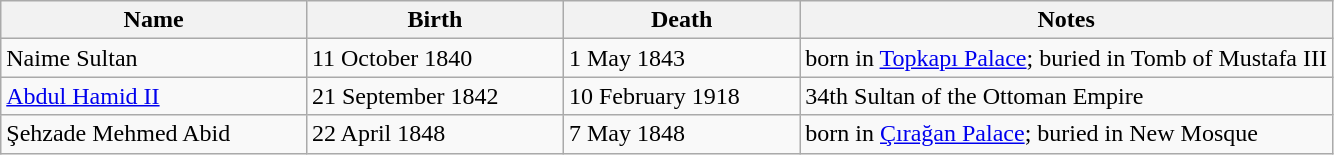<table class="wikitable">
<tr>
<th>Name</th>
<th>Birth</th>
<th>Death</th>
<th style="width:40%;">Notes</th>
</tr>
<tr>
<td>Naime Sultan</td>
<td>11 October 1840</td>
<td>1 May 1843</td>
<td>born in <a href='#'>Topkapı Palace</a>; buried in Tomb of Mustafa III</td>
</tr>
<tr>
<td><a href='#'>Abdul Hamid II</a></td>
<td>21 September 1842</td>
<td>10 February 1918</td>
<td>34th Sultan of the Ottoman Empire</td>
</tr>
<tr>
<td>Şehzade Mehmed Abid</td>
<td>22 April 1848</td>
<td>7 May 1848</td>
<td>born in <a href='#'>Çırağan Palace</a>; buried in New Mosque</td>
</tr>
</table>
